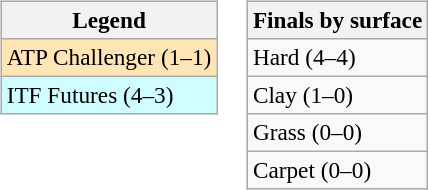<table>
<tr valign=top>
<td><br><table class=wikitable style=font-size:97%>
<tr>
<th>Legend</th>
</tr>
<tr bgcolor=moccasin>
<td>ATP Challenger (1–1)</td>
</tr>
<tr bgcolor=cffcff>
<td>ITF Futures (4–3)</td>
</tr>
</table>
</td>
<td><br><table class=wikitable style=font-size:97%>
<tr>
<th>Finals by surface</th>
</tr>
<tr>
<td>Hard (4–4)</td>
</tr>
<tr>
<td>Clay (1–0)</td>
</tr>
<tr>
<td>Grass (0–0)</td>
</tr>
<tr>
<td>Carpet (0–0)</td>
</tr>
</table>
</td>
</tr>
</table>
